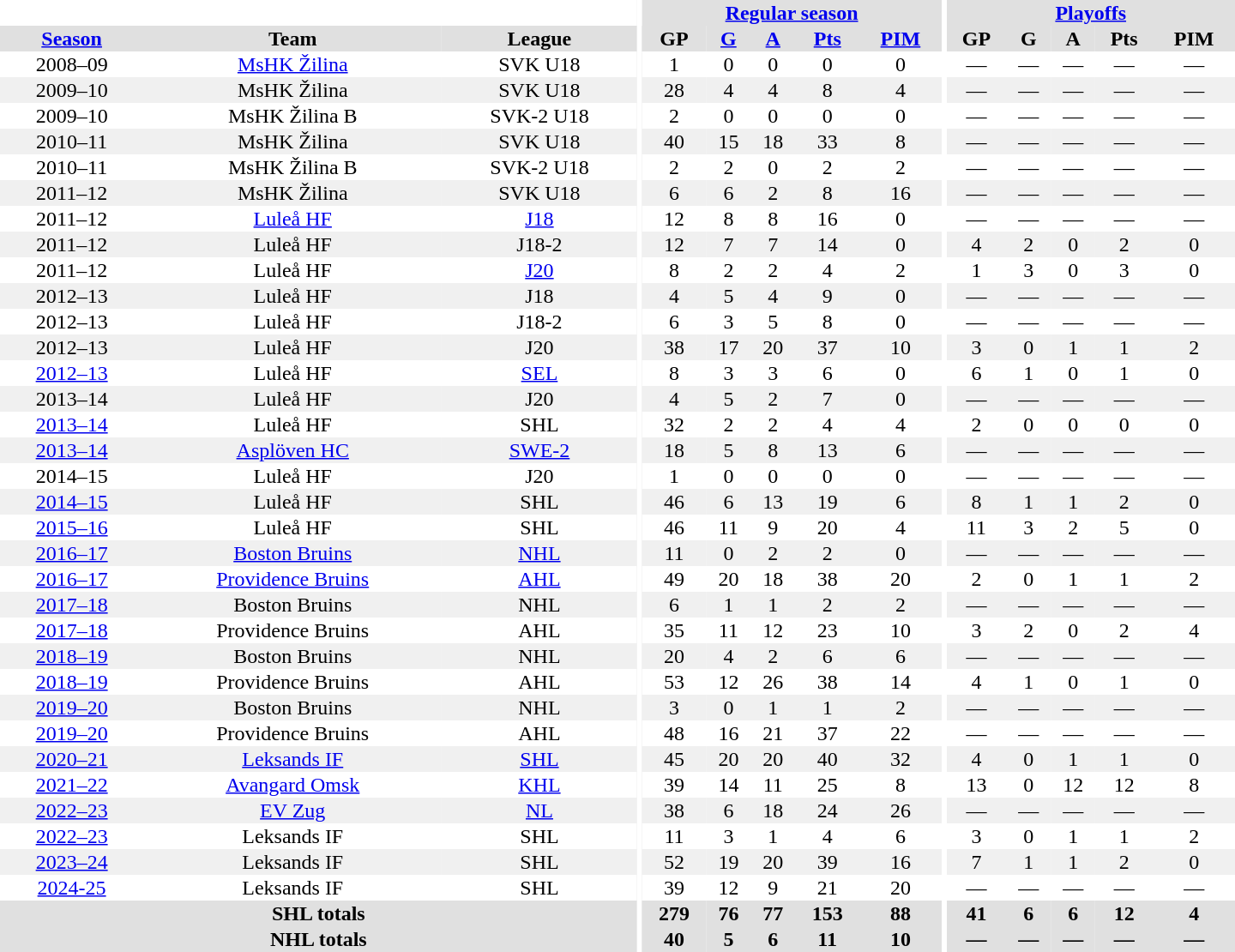<table border="0" cellpadding="1" cellspacing="0" style="text-align:center; width:60em">
<tr bgcolor="#e0e0e0">
<th colspan="3" bgcolor="#ffffff"></th>
<th rowspan="101" bgcolor="#ffffff"></th>
<th colspan="5"><a href='#'>Regular season</a></th>
<th rowspan="101" bgcolor="#ffffff"></th>
<th colspan="5"><a href='#'>Playoffs</a></th>
</tr>
<tr bgcolor="#e0e0e0">
<th><a href='#'>Season</a></th>
<th>Team</th>
<th>League</th>
<th>GP</th>
<th><a href='#'>G</a></th>
<th><a href='#'>A</a></th>
<th><a href='#'>Pts</a></th>
<th><a href='#'>PIM</a></th>
<th>GP</th>
<th>G</th>
<th>A</th>
<th>Pts</th>
<th>PIM</th>
</tr>
<tr>
<td>2008–09</td>
<td><a href='#'>MsHK Žilina</a></td>
<td>SVK U18</td>
<td>1</td>
<td>0</td>
<td>0</td>
<td>0</td>
<td>0</td>
<td>—</td>
<td>—</td>
<td>—</td>
<td>—</td>
<td>—</td>
</tr>
<tr bgcolor="#f0f0f0">
<td>2009–10</td>
<td>MsHK Žilina</td>
<td>SVK U18</td>
<td>28</td>
<td>4</td>
<td>4</td>
<td>8</td>
<td>4</td>
<td>—</td>
<td>—</td>
<td>—</td>
<td>—</td>
<td>—</td>
</tr>
<tr>
<td>2009–10</td>
<td>MsHK Žilina B</td>
<td>SVK-2 U18</td>
<td>2</td>
<td>0</td>
<td>0</td>
<td>0</td>
<td>0</td>
<td>—</td>
<td>—</td>
<td>—</td>
<td>—</td>
<td>—</td>
</tr>
<tr bgcolor="#f0f0f0">
<td>2010–11</td>
<td>MsHK Žilina</td>
<td>SVK U18</td>
<td>40</td>
<td>15</td>
<td>18</td>
<td>33</td>
<td>8</td>
<td>—</td>
<td>—</td>
<td>—</td>
<td>—</td>
<td>—</td>
</tr>
<tr>
<td>2010–11</td>
<td>MsHK Žilina B</td>
<td>SVK-2 U18</td>
<td>2</td>
<td>2</td>
<td>0</td>
<td>2</td>
<td>2</td>
<td>—</td>
<td>—</td>
<td>—</td>
<td>—</td>
<td>—</td>
</tr>
<tr bgcolor="#f0f0f0">
<td>2011–12</td>
<td>MsHK Žilina</td>
<td>SVK U18</td>
<td>6</td>
<td>6</td>
<td>2</td>
<td>8</td>
<td>16</td>
<td>—</td>
<td>—</td>
<td>—</td>
<td>—</td>
<td>—</td>
</tr>
<tr>
<td>2011–12</td>
<td><a href='#'>Luleå HF</a></td>
<td><a href='#'>J18</a></td>
<td>12</td>
<td>8</td>
<td>8</td>
<td>16</td>
<td>0</td>
<td>—</td>
<td>—</td>
<td>—</td>
<td>—</td>
<td>—</td>
</tr>
<tr bgcolor="#f0f0f0">
<td>2011–12</td>
<td>Luleå HF</td>
<td>J18-2</td>
<td>12</td>
<td>7</td>
<td>7</td>
<td>14</td>
<td>0</td>
<td>4</td>
<td>2</td>
<td>0</td>
<td>2</td>
<td>0</td>
</tr>
<tr>
<td>2011–12</td>
<td>Luleå HF</td>
<td><a href='#'>J20</a></td>
<td>8</td>
<td>2</td>
<td>2</td>
<td>4</td>
<td>2</td>
<td>1</td>
<td>3</td>
<td>0</td>
<td>3</td>
<td>0</td>
</tr>
<tr bgcolor="#f0f0f0">
<td>2012–13</td>
<td>Luleå HF</td>
<td>J18</td>
<td>4</td>
<td>5</td>
<td>4</td>
<td>9</td>
<td>0</td>
<td>—</td>
<td>—</td>
<td>—</td>
<td>—</td>
<td>—</td>
</tr>
<tr>
<td>2012–13</td>
<td>Luleå HF</td>
<td>J18-2</td>
<td>6</td>
<td>3</td>
<td>5</td>
<td>8</td>
<td>0</td>
<td>—</td>
<td>—</td>
<td>—</td>
<td>—</td>
<td>—</td>
</tr>
<tr bgcolor="#f0f0f0">
<td>2012–13</td>
<td>Luleå HF</td>
<td>J20</td>
<td>38</td>
<td>17</td>
<td>20</td>
<td>37</td>
<td>10</td>
<td>3</td>
<td>0</td>
<td>1</td>
<td>1</td>
<td>2</td>
</tr>
<tr>
<td><a href='#'>2012–13</a></td>
<td>Luleå HF</td>
<td><a href='#'>SEL</a></td>
<td>8</td>
<td>3</td>
<td>3</td>
<td>6</td>
<td>0</td>
<td>6</td>
<td>1</td>
<td>0</td>
<td>1</td>
<td>0</td>
</tr>
<tr bgcolor="#f0f0f0">
<td>2013–14</td>
<td>Luleå HF</td>
<td>J20</td>
<td>4</td>
<td>5</td>
<td>2</td>
<td>7</td>
<td>0</td>
<td>—</td>
<td>—</td>
<td>—</td>
<td>—</td>
<td>—</td>
</tr>
<tr>
<td><a href='#'>2013–14</a></td>
<td>Luleå HF</td>
<td>SHL</td>
<td>32</td>
<td>2</td>
<td>2</td>
<td>4</td>
<td>4</td>
<td>2</td>
<td>0</td>
<td>0</td>
<td>0</td>
<td>0</td>
</tr>
<tr bgcolor="#f0f0f0">
<td><a href='#'>2013–14</a></td>
<td><a href='#'>Asplöven HC</a></td>
<td><a href='#'>SWE-2</a></td>
<td>18</td>
<td>5</td>
<td>8</td>
<td>13</td>
<td>6</td>
<td>—</td>
<td>—</td>
<td>—</td>
<td>—</td>
<td>—</td>
</tr>
<tr>
<td>2014–15</td>
<td>Luleå HF</td>
<td>J20</td>
<td>1</td>
<td>0</td>
<td>0</td>
<td>0</td>
<td>0</td>
<td>—</td>
<td>—</td>
<td>—</td>
<td>—</td>
<td>—</td>
</tr>
<tr bgcolor="#f0f0f0">
<td><a href='#'>2014–15</a></td>
<td>Luleå HF</td>
<td>SHL</td>
<td>46</td>
<td>6</td>
<td>13</td>
<td>19</td>
<td>6</td>
<td>8</td>
<td>1</td>
<td>1</td>
<td>2</td>
<td>0</td>
</tr>
<tr>
<td><a href='#'>2015–16</a></td>
<td>Luleå HF</td>
<td>SHL</td>
<td>46</td>
<td>11</td>
<td>9</td>
<td>20</td>
<td>4</td>
<td>11</td>
<td>3</td>
<td>2</td>
<td>5</td>
<td>0</td>
</tr>
<tr bgcolor="#f0f0f0">
<td><a href='#'>2016–17</a></td>
<td><a href='#'>Boston Bruins</a></td>
<td><a href='#'>NHL</a></td>
<td>11</td>
<td>0</td>
<td>2</td>
<td>2</td>
<td>0</td>
<td>—</td>
<td>—</td>
<td>—</td>
<td>—</td>
<td>—</td>
</tr>
<tr>
<td><a href='#'>2016–17</a></td>
<td><a href='#'>Providence Bruins</a></td>
<td><a href='#'>AHL</a></td>
<td>49</td>
<td>20</td>
<td>18</td>
<td>38</td>
<td>20</td>
<td>2</td>
<td>0</td>
<td>1</td>
<td>1</td>
<td>2</td>
</tr>
<tr bgcolor="#f0f0f0">
<td><a href='#'>2017–18</a></td>
<td>Boston Bruins</td>
<td>NHL</td>
<td>6</td>
<td>1</td>
<td>1</td>
<td>2</td>
<td>2</td>
<td>—</td>
<td>—</td>
<td>—</td>
<td>—</td>
<td>—</td>
</tr>
<tr>
<td><a href='#'>2017–18</a></td>
<td>Providence Bruins</td>
<td>AHL</td>
<td>35</td>
<td>11</td>
<td>12</td>
<td>23</td>
<td>10</td>
<td>3</td>
<td>2</td>
<td>0</td>
<td>2</td>
<td>4</td>
</tr>
<tr bgcolor="#f0f0f0">
<td><a href='#'>2018–19</a></td>
<td>Boston Bruins</td>
<td>NHL</td>
<td>20</td>
<td>4</td>
<td>2</td>
<td>6</td>
<td>6</td>
<td>—</td>
<td>—</td>
<td>—</td>
<td>—</td>
<td>—</td>
</tr>
<tr>
<td><a href='#'>2018–19</a></td>
<td>Providence Bruins</td>
<td>AHL</td>
<td>53</td>
<td>12</td>
<td>26</td>
<td>38</td>
<td>14</td>
<td>4</td>
<td>1</td>
<td>0</td>
<td>1</td>
<td>0</td>
</tr>
<tr bgcolor="#f0f0f0">
<td><a href='#'>2019–20</a></td>
<td>Boston Bruins</td>
<td>NHL</td>
<td>3</td>
<td>0</td>
<td>1</td>
<td>1</td>
<td>2</td>
<td>—</td>
<td>—</td>
<td>—</td>
<td>—</td>
<td>—</td>
</tr>
<tr>
<td><a href='#'>2019–20</a></td>
<td>Providence Bruins</td>
<td>AHL</td>
<td>48</td>
<td>16</td>
<td>21</td>
<td>37</td>
<td>22</td>
<td>—</td>
<td>—</td>
<td>—</td>
<td>—</td>
<td>—</td>
</tr>
<tr bgcolor="#f0f0f0">
<td><a href='#'>2020–21</a></td>
<td><a href='#'>Leksands IF</a></td>
<td><a href='#'>SHL</a></td>
<td>45</td>
<td>20</td>
<td>20</td>
<td>40</td>
<td>32</td>
<td>4</td>
<td>0</td>
<td>1</td>
<td>1</td>
<td>0</td>
</tr>
<tr>
<td><a href='#'>2021–22</a></td>
<td><a href='#'>Avangard Omsk</a></td>
<td><a href='#'>KHL</a></td>
<td>39</td>
<td>14</td>
<td>11</td>
<td>25</td>
<td>8</td>
<td>13</td>
<td>0</td>
<td>12</td>
<td>12</td>
<td>8</td>
</tr>
<tr bgcolor="#f0f0f0">
<td><a href='#'>2022–23</a></td>
<td><a href='#'>EV Zug</a></td>
<td><a href='#'>NL</a></td>
<td>38</td>
<td>6</td>
<td>18</td>
<td>24</td>
<td>26</td>
<td>—</td>
<td>—</td>
<td>—</td>
<td>—</td>
<td>—</td>
</tr>
<tr>
<td><a href='#'>2022–23</a></td>
<td>Leksands IF</td>
<td>SHL</td>
<td>11</td>
<td>3</td>
<td>1</td>
<td>4</td>
<td>6</td>
<td>3</td>
<td>0</td>
<td>1</td>
<td>1</td>
<td>2</td>
</tr>
<tr bgcolor="#f0f0f0">
<td><a href='#'>2023–24</a></td>
<td>Leksands IF</td>
<td>SHL</td>
<td>52</td>
<td>19</td>
<td>20</td>
<td>39</td>
<td>16</td>
<td>7</td>
<td>1</td>
<td>1</td>
<td>2</td>
<td>0</td>
</tr>
<tr>
<td><a href='#'>2024-25</a></td>
<td>Leksands IF</td>
<td>SHL</td>
<td>39</td>
<td>12</td>
<td>9</td>
<td>21</td>
<td>20</td>
<td>—</td>
<td>—</td>
<td>—</td>
<td>—</td>
<td>—</td>
</tr>
<tr bgcolor="#e0e0e0">
<th colspan="3">SHL totals</th>
<th>279</th>
<th>76</th>
<th>77</th>
<th>153</th>
<th>88</th>
<th>41</th>
<th>6</th>
<th>6</th>
<th>12</th>
<th>4</th>
</tr>
<tr bgcolor="#e0e0e0">
<th colspan="3">NHL totals</th>
<th>40</th>
<th>5</th>
<th>6</th>
<th>11</th>
<th>10</th>
<th>—</th>
<th>—</th>
<th>—</th>
<th>—</th>
<th>—</th>
</tr>
</table>
